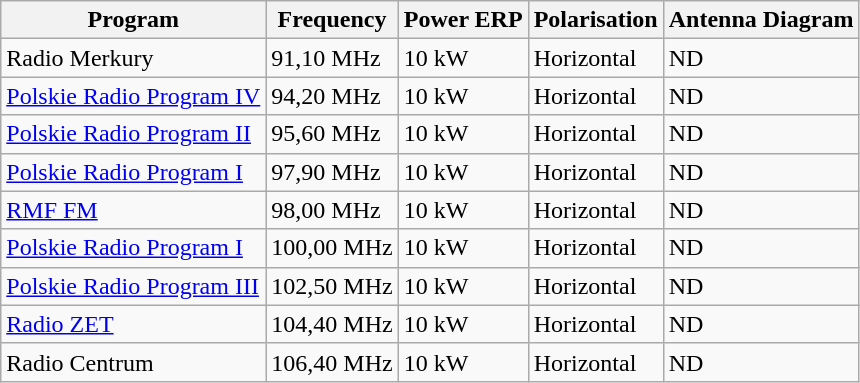<table class="wikitable">
<tr>
<th>Program</th>
<th>Frequency</th>
<th>Power ERP</th>
<th>Polarisation</th>
<th>Antenna Diagram</th>
</tr>
<tr>
<td>Radio Merkury</td>
<td>91,10 MHz</td>
<td>10 kW</td>
<td>Horizontal</td>
<td>ND</td>
</tr>
<tr>
<td><a href='#'>Polskie Radio Program IV</a></td>
<td>94,20 MHz</td>
<td>10 kW</td>
<td>Horizontal</td>
<td>ND</td>
</tr>
<tr>
<td><a href='#'>Polskie Radio Program II</a></td>
<td>95,60 MHz</td>
<td>10 kW</td>
<td>Horizontal</td>
<td>ND</td>
</tr>
<tr>
<td><a href='#'>Polskie Radio Program I</a></td>
<td>97,90 MHz</td>
<td>10 kW</td>
<td>Horizontal</td>
<td>ND</td>
</tr>
<tr>
<td><a href='#'>RMF FM</a></td>
<td>98,00 MHz</td>
<td>10 kW</td>
<td>Horizontal</td>
<td>ND</td>
</tr>
<tr>
<td><a href='#'>Polskie Radio Program I</a></td>
<td>100,00 MHz</td>
<td>10 kW</td>
<td>Horizontal</td>
<td>ND</td>
</tr>
<tr>
<td><a href='#'>Polskie Radio Program III</a></td>
<td>102,50 MHz</td>
<td>10 kW</td>
<td>Horizontal</td>
<td>ND</td>
</tr>
<tr>
<td><a href='#'>Radio ZET</a></td>
<td>104,40 MHz</td>
<td>10 kW</td>
<td>Horizontal</td>
<td>ND</td>
</tr>
<tr>
<td>Radio Centrum</td>
<td>106,40 MHz</td>
<td>10 kW</td>
<td>Horizontal</td>
<td>ND</td>
</tr>
</table>
